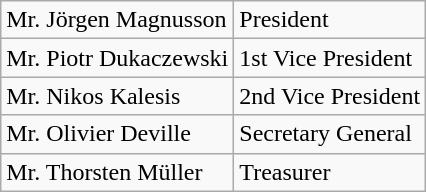<table class="wikitable">
<tr>
<td colspan="" rowspan="">Mr. Jörgen Magnusson</td>
<td colspan="" rowspan="">President</td>
</tr>
<tr>
<td colspan="" rowspan="">Mr. Piotr Dukaczewski</td>
<td colspan="" rowspan="">1st Vice President</td>
</tr>
<tr>
<td colspan="" rowspan="">Mr. Nikos Kalesis</td>
<td colspan="" rowspan="">2nd Vice President</td>
</tr>
<tr>
<td colspan="" rowspan="">Mr. Olivier Deville</td>
<td colspan="" rowspan="">Secretary General</td>
</tr>
<tr>
<td colspan="" rowspan="">Mr. Thorsten Müller</td>
<td colspan="" rowspan="">Treasurer</td>
</tr>
</table>
